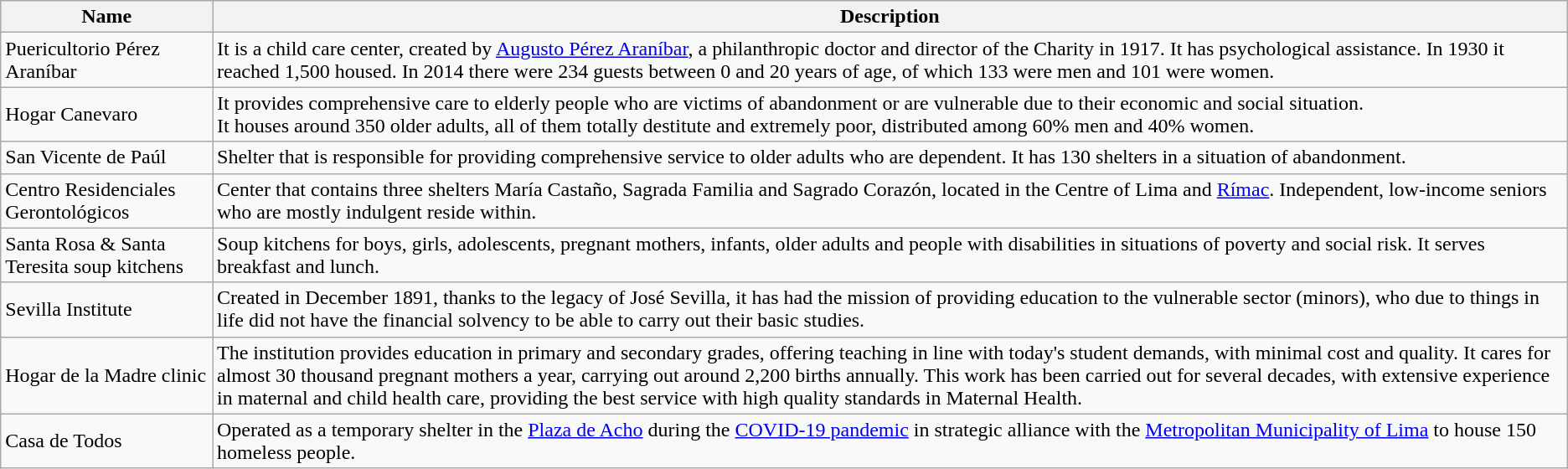<table class="wikitable">
<tr>
<th>Name</th>
<th>Description</th>
</tr>
<tr>
<td>Puericultorio Pérez Araníbar</td>
<td>It is a child care center, created by <a href='#'>Augusto Pérez Araníbar</a>, a philanthropic doctor and director of the Charity in 1917. It has psychological assistance. In 1930 it reached 1,500 housed. In 2014 there were 234 guests between 0 and 20 years of age, of which 133 were men and 101 were women.</td>
</tr>
<tr>
<td>Hogar Canevaro</td>
<td>It provides comprehensive care to elderly people who are victims of abandonment or are vulnerable due to their economic and social situation.<br>It houses around 350 older adults, all of them totally destitute and extremely poor, distributed among 60% men and 40% women.</td>
</tr>
<tr>
<td>San Vicente de Paúl</td>
<td>Shelter that is responsible for providing comprehensive service to older adults who are dependent. It has 130 shelters in a situation of abandonment.</td>
</tr>
<tr>
<td>Centro Residenciales Gerontológicos</td>
<td>Center that contains three shelters María Castaño, Sagrada Familia and Sagrado Corazón, located in the Centre of Lima and <a href='#'>Rímac</a>. Independent, low-income seniors who are mostly indulgent reside within.</td>
</tr>
<tr>
<td>Santa Rosa & Santa Teresita soup kitchens</td>
<td>Soup kitchens for boys, girls, adolescents, pregnant mothers, infants, older adults and people with disabilities in situations of poverty and social risk. It serves breakfast and lunch.</td>
</tr>
<tr>
<td>Sevilla Institute</td>
<td>Created in December 1891, thanks to the legacy of José Sevilla, it has had the mission of providing education to the vulnerable sector (minors), who due to things in life did not have the financial solvency to be able to carry out their basic studies.</td>
</tr>
<tr>
<td>Hogar de la Madre clinic</td>
<td>The institution provides education in primary and secondary grades, offering teaching in line with today's student demands, with minimal cost and quality. It cares for almost 30 thousand pregnant mothers a year, carrying out around 2,200 births annually. This work has been carried out for several decades, with extensive experience in maternal and child health care, providing the best service with high quality standards in Maternal Health.</td>
</tr>
<tr>
<td>Casa de Todos</td>
<td>Operated as a temporary shelter in the <a href='#'>Plaza de Acho</a> during the <a href='#'>COVID-19 pandemic</a> in strategic alliance with the <a href='#'>Metropolitan Municipality of Lima</a> to house 150 homeless people.</td>
</tr>
</table>
